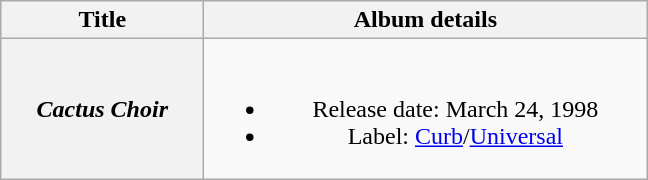<table class="wikitable plainrowheaders" style="text-align:center;">
<tr>
<th style="width:8em;">Title</th>
<th style="width:18em;">Album details</th>
</tr>
<tr>
<th scope="row"><em>Cactus Choir</em></th>
<td><br><ul><li>Release date: March 24, 1998</li><li>Label: <a href='#'>Curb</a>/<a href='#'>Universal</a></li></ul></td>
</tr>
</table>
